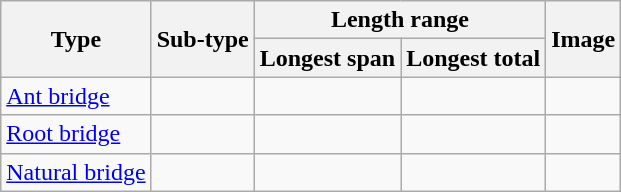<table class=wikitable>
<tr>
<th rowspan=2>Type</th>
<th rowspan=2>Sub-type</th>
<th colspan=2>Length range<br></th>
<th rowspan=2>Image</th>
</tr>
<tr>
<th>Longest span</th>
<th>Longest total</th>
</tr>
<tr>
<td><a href='#'>Ant bridge</a></td>
<td></td>
<td></td>
<td></td>
<td></td>
</tr>
<tr>
<td><a href='#'>Root bridge</a></td>
<td></td>
<td></td>
<td></td>
<td></td>
</tr>
<tr>
<td><a href='#'>Natural bridge</a></td>
<td></td>
<td></td>
<td></td>
<td></td>
</tr>
</table>
